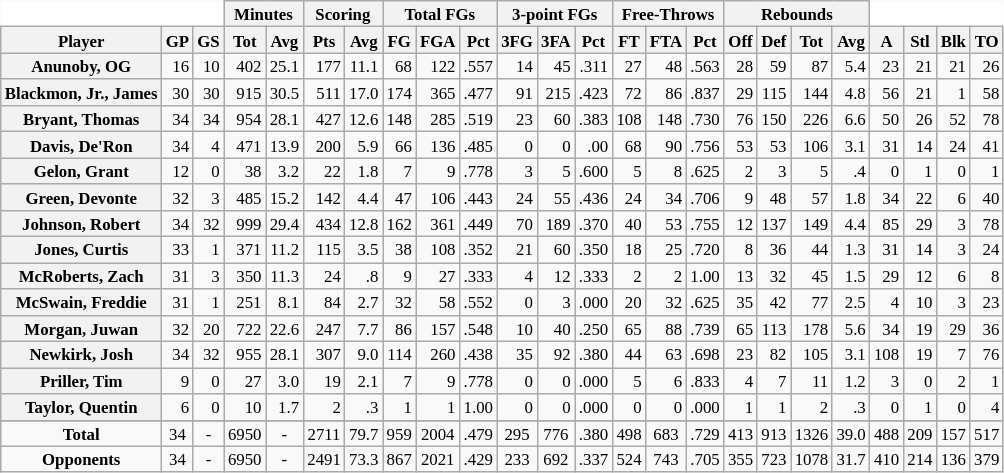<table class="wikitable sortable" border="1" style="font-size:70%;">
<tr>
<th colspan="3" style="border-top-style:hidden; border-left-style:hidden; background: white;"></th>
<th colspan="2" style=>Minutes</th>
<th colspan="2" style=>Scoring</th>
<th colspan="3" style=>Total FGs</th>
<th colspan="3" style=>3-point FGs</th>
<th colspan="3" style=>Free-Throws</th>
<th colspan="4" style=>Rebounds</th>
<th colspan="4" style="border-top-style:hidden; border-right-style:hidden; background: white;"></th>
</tr>
<tr>
<th scope="col" style=>Player</th>
<th scope="col" style=>GP</th>
<th scope="col" style=>GS</th>
<th scope="col" style=>Tot</th>
<th scope="col" style=>Avg</th>
<th scope="col" style=>Pts</th>
<th scope="col" style=>Avg</th>
<th scope="col" style=>FG</th>
<th scope="col" style=>FGA</th>
<th scope="col" style=>Pct</th>
<th scope="col" style=>3FG</th>
<th scope="col" style=>3FA</th>
<th scope="col" style=>Pct</th>
<th scope="col" style=>FT</th>
<th scope="col" style=>FTA</th>
<th scope="col" style=>Pct</th>
<th scope="col" style=>Off</th>
<th scope="col" style=>Def</th>
<th scope="col" style=>Tot</th>
<th scope="col" style=>Avg</th>
<th scope="col" style=>A</th>
<th scope="col" style=>Stl</th>
<th scope="col" style=>Blk</th>
<th scope="col" style=>TO</th>
</tr>
<tr>
<th style=white-space:nowrap>Anunoby, OG</th>
<td align="right">16</td>
<td align="right">10</td>
<td align="right">402</td>
<td align="right">25.1</td>
<td align="right">177</td>
<td align="right">11.1</td>
<td align="right">68</td>
<td align="right">122</td>
<td align="right">.557</td>
<td align="right">14</td>
<td align="right">45</td>
<td align="right">.311</td>
<td align="right">27</td>
<td align="right">48</td>
<td align="right">.563</td>
<td align="right">28</td>
<td align="right">59</td>
<td align="right">87</td>
<td align="right">5.4</td>
<td align="right">23</td>
<td align="right">21</td>
<td align="right">21</td>
<td align="right">26</td>
</tr>
<tr>
<th style=white-space:nowrap>Blackmon, Jr., James</th>
<td align="right">30</td>
<td align="right">30</td>
<td align="right">915</td>
<td align="right" style=>30.5</td>
<td align="right" style=>511</td>
<td align="right" style=>17.0</td>
<td align="right" style=>174</td>
<td align="right" style=>365</td>
<td align="right">.477</td>
<td align="right" style=>91</td>
<td align="right" style=>215</td>
<td align="right">.423</td>
<td align="right">72</td>
<td align="right">86</td>
<td align="right">.837</td>
<td align="right">29</td>
<td align="right">115</td>
<td align="right">144</td>
<td align="right">4.8</td>
<td align="right">56</td>
<td align="right">21</td>
<td align="right">1</td>
<td align="right">58</td>
</tr>
<tr>
<th style=white-space:nowrap>Bryant, Thomas</th>
<td align="right" style=>34</td>
<td align="right" style=>34</td>
<td align="right">954</td>
<td align="right">28.1</td>
<td align="right">427</td>
<td align="right">12.6</td>
<td align="right">148</td>
<td align="right">285</td>
<td align="right">.519</td>
<td align="right">23</td>
<td align="right">60</td>
<td align="right">.383</td>
<td align="right" style=>108</td>
<td align="right" style=>148</td>
<td align="right">.730</td>
<td align="right" style=>76</td>
<td align="right" style=>150</td>
<td align="right" style=>226</td>
<td align="right" style=>6.6</td>
<td align="right">50</td>
<td align="right">26</td>
<td align="right" style=>52</td>
<td align="right" style=>78</td>
</tr>
<tr>
<th style=white-space:nowrap>Davis, De'Ron</th>
<td align="right" style=>34</td>
<td align="right">4</td>
<td align="right">471</td>
<td align="right">13.9</td>
<td align="right">200</td>
<td align="right">5.9</td>
<td align="right">66</td>
<td align="right">136</td>
<td align="right">.485</td>
<td align="right">0</td>
<td align="right">0</td>
<td align="right">.00</td>
<td align="right">68</td>
<td align="right">90</td>
<td align="right">.756</td>
<td align="right">53</td>
<td align="right">53</td>
<td align="right">106</td>
<td align="right">3.1</td>
<td align="right">31</td>
<td align="right">14</td>
<td align="right">24</td>
<td align="right">41</td>
</tr>
<tr>
<th style=white-space:nowrap>Gelon, Grant</th>
<td align="right">12</td>
<td align="right">0</td>
<td align="right">38</td>
<td align="right">3.2</td>
<td align="right">22</td>
<td align="right">1.8</td>
<td align="right">7</td>
<td align="right">9</td>
<td align="right">.778</td>
<td align="right">3</td>
<td align="right">5</td>
<td align="right" style=>.600</td>
<td align="right">5</td>
<td align="right">8</td>
<td align="right">.625</td>
<td align="right">2</td>
<td align="right">3</td>
<td align="right">5</td>
<td align="right">.4</td>
<td align="right">0</td>
<td align="right">1</td>
<td align="right">0</td>
<td align="right">1</td>
</tr>
<tr>
<th style=white-space:nowrap>Green, Devonte</th>
<td align="right">32</td>
<td align="right">3</td>
<td align="right">485</td>
<td align="right">15.2</td>
<td align="right">142</td>
<td align="right">4.4</td>
<td align="right">47</td>
<td align="right">106</td>
<td align="right">.443</td>
<td align="right">24</td>
<td align="right">55</td>
<td align="right">.436</td>
<td align="right">24</td>
<td align="right">34</td>
<td align="right">.706</td>
<td align="right">9</td>
<td align="right">48</td>
<td align="right">57</td>
<td align="right">1.8</td>
<td align="right">34</td>
<td align="right">22</td>
<td align="right">6</td>
<td align="right">40</td>
</tr>
<tr>
<th style=white-space:nowrap>Johnson, Robert</th>
<td align="right" style=>34</td>
<td align="right">32</td>
<td align="right" style=>999</td>
<td align="right">29.4</td>
<td align="right">434</td>
<td align="right">12.8</td>
<td align="right">162</td>
<td align="right">361</td>
<td align="right">.449</td>
<td align="right">70</td>
<td align="right">189</td>
<td align="right">.370</td>
<td align="right">40</td>
<td align="right">53</td>
<td align="right">.755</td>
<td align="right">12</td>
<td align="right">137</td>
<td align="right">149</td>
<td align="right">4.4</td>
<td align="right">85</td>
<td align="right" style=>29</td>
<td align="right">3</td>
<td align="right" style=>78</td>
</tr>
<tr>
<th style=white-space:nowrap>Jones, Curtis</th>
<td align="right">33</td>
<td align="right">1</td>
<td align="right">371</td>
<td align="right">11.2</td>
<td align="right">115</td>
<td align="right">3.5</td>
<td align="right">38</td>
<td align="right">108</td>
<td align="right">.352</td>
<td align="right">21</td>
<td align="right">60</td>
<td align="right">.350</td>
<td align="right">18</td>
<td align="right">25</td>
<td align="right">.720</td>
<td align="right">8</td>
<td align="right">36</td>
<td align="right">44</td>
<td align="right">1.3</td>
<td align="right">31</td>
<td align="right">14</td>
<td align="right">3</td>
<td align="right">24</td>
</tr>
<tr>
<th style=white-space:nowrap>McRoberts, Zach</th>
<td align="right">31</td>
<td align="right">3</td>
<td align="right">350</td>
<td align="right">11.3</td>
<td align="right">24</td>
<td align="right">.8</td>
<td align="right">9</td>
<td align="right">27</td>
<td align="right">.333</td>
<td align="right">4</td>
<td align="right">12</td>
<td align="right">.333</td>
<td align="right">2</td>
<td align="right">2</td>
<td align="right" style=>1.00</td>
<td align="right">13</td>
<td align="right">32</td>
<td align="right">45</td>
<td align="right">1.5</td>
<td align="right">29</td>
<td align="right">12</td>
<td align="right">6</td>
<td align="right">8</td>
</tr>
<tr>
<th style=white-space:nowrap>McSwain, Freddie</th>
<td align="right">31</td>
<td align="right">1</td>
<td align="right">251</td>
<td align="right">8.1</td>
<td align="right">84</td>
<td align="right">2.7</td>
<td align="right">32</td>
<td align="right">58</td>
<td align="right">.552</td>
<td align="right">0</td>
<td align="right">3</td>
<td align="right">.000</td>
<td align="right">20</td>
<td align="right">32</td>
<td align="right">.625</td>
<td align="right">35</td>
<td align="right">42</td>
<td align="right">77</td>
<td align="right">2.5</td>
<td align="right">4</td>
<td align="right">10</td>
<td align="right">3</td>
<td align="right">23</td>
</tr>
<tr>
<th style=white-space:nowrap>Morgan, Juwan</th>
<td align="right">32</td>
<td align="right">20</td>
<td align="right">722</td>
<td align="right">22.6</td>
<td align="right">247</td>
<td align="right">7.7</td>
<td align="right">86</td>
<td align="right">157</td>
<td align="right">.548</td>
<td align="right">10</td>
<td align="right">40</td>
<td align="right">.250</td>
<td align="right">65</td>
<td align="right">88</td>
<td align="right">.739</td>
<td align="right">65</td>
<td align="right">113</td>
<td align="right">178</td>
<td align="right">5.6</td>
<td align="right">34</td>
<td align="right">19</td>
<td align="right">29</td>
<td align="right">36</td>
</tr>
<tr>
<th style=white-space:nowrap>Newkirk, Josh</th>
<td align="right" style=>34</td>
<td align="right">32</td>
<td align="right">955</td>
<td align="right">28.1</td>
<td align="right">307</td>
<td align="right">9.0</td>
<td align="right">114</td>
<td align="right">260</td>
<td align="right">.438</td>
<td align="right">35</td>
<td align="right">92</td>
<td align="right">.380</td>
<td align="right">44</td>
<td align="right">63</td>
<td align="right">.698</td>
<td align="right">23</td>
<td align="right">82</td>
<td align="right">105</td>
<td align="right">3.1</td>
<td align="right" style=>108</td>
<td align="right">19</td>
<td align="right">7</td>
<td align="right">76</td>
</tr>
<tr>
<th style=white-space:nowrap>Priller, Tim</th>
<td align="right">9</td>
<td align="right">0</td>
<td align="right">27</td>
<td align="right">3.0</td>
<td align="right">19</td>
<td align="right">2.1</td>
<td align="right">7</td>
<td align="right">9</td>
<td align="right">.778</td>
<td align="right">0</td>
<td align="right">0</td>
<td align="right">.000</td>
<td align="right">5</td>
<td align="right">6</td>
<td align="right">.833</td>
<td align="right">4</td>
<td align="right">7</td>
<td align="right">11</td>
<td align="right">1.2</td>
<td align="right">3</td>
<td align="right">0</td>
<td align="right">2</td>
<td align="right">1</td>
</tr>
<tr>
<th style=white-space:nowrap>Taylor, Quentin</th>
<td align="right">6</td>
<td align="right">0</td>
<td align="right">10</td>
<td align="right">1.7</td>
<td align="right">2</td>
<td align="right">.3</td>
<td align="right">1</td>
<td align="right">1</td>
<td align="right" style=>1.00</td>
<td align="right">0</td>
<td align="right">0</td>
<td align="right">.000</td>
<td align="right">0</td>
<td align="right">0</td>
<td align="right">.000</td>
<td align="right">1</td>
<td align="right">1</td>
<td align="right">2</td>
<td align="right">.3</td>
<td align="right">0</td>
<td align="right">1</td>
<td align="right">0</td>
<td align="right">4</td>
</tr>
<tr>
</tr>
<tr class="sortbottom">
<td align="center" style=><strong>Total</strong></td>
<td align="center" style=>34</td>
<td align="center" style=>-</td>
<td align="center" style=>6950</td>
<td align="center" style=>-</td>
<td align="center" style=>2711</td>
<td align="center" style=>79.7</td>
<td align="center" style=>959</td>
<td align="center" style=>2004</td>
<td align="center" style=>.479</td>
<td align="center" style=>295</td>
<td align="center" style=>776</td>
<td align="center" style=>.380</td>
<td align="center" style=>498</td>
<td align="center" style=>683</td>
<td align="center" style=>.729</td>
<td align="center" style=>413</td>
<td align="center" style=>913</td>
<td align="center" style=>1326</td>
<td align="center" style=>39.0</td>
<td align="center" style=>488</td>
<td align="center" style=>209</td>
<td align="center" style=>157</td>
<td align="center" style=>517</td>
</tr>
<tr class="sortbottom">
<td align="center"><strong>Opponents</strong></td>
<td align="center">34</td>
<td align="center">-</td>
<td align="center">6950</td>
<td align="center">-</td>
<td align="center">2491</td>
<td align="center">73.3</td>
<td align="center">867</td>
<td align="center">2021</td>
<td align="center">.429</td>
<td align="center">233</td>
<td align="center">692</td>
<td align="center">.337</td>
<td align="center">524</td>
<td align="center">743</td>
<td align="center">.705</td>
<td align="center">355</td>
<td align="center">723</td>
<td align="center">1078</td>
<td align="center">31.7</td>
<td align="center">410</td>
<td align="center">214</td>
<td align="center">136</td>
<td align="center">379</td>
</tr>
</table>
